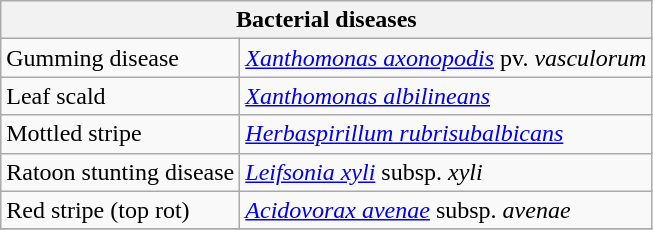<table class="wikitable" style="clear">
<tr>
<th colspan=2><strong>Bacterial diseases</strong><br></th>
</tr>
<tr>
<td>Gumming disease</td>
<td><em><a href='#'>Xanthomonas axonopodis</a></em> pv. <em>vasculorum</em></td>
</tr>
<tr>
<td>Leaf scald</td>
<td><em><a href='#'>Xanthomonas albilineans</a></em></td>
</tr>
<tr>
<td>Mottled stripe</td>
<td><em><a href='#'>Herbaspirillum rubrisubalbicans</a></em></td>
</tr>
<tr>
<td>Ratoon stunting disease</td>
<td><em><a href='#'>Leifsonia xyli</a></em> subsp. <em>xyli</em></td>
</tr>
<tr>
<td>Red stripe (top rot)</td>
<td><em><a href='#'>Acidovorax avenae</a></em> subsp. <em>avenae</em></td>
</tr>
<tr>
</tr>
</table>
